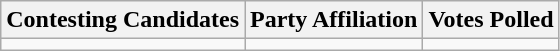<table class="wikitable sortable">
<tr>
<th>Contesting Candidates</th>
<th>Party Affiliation</th>
<th>Votes Polled</th>
</tr>
<tr>
<td></td>
<td></td>
<td></td>
</tr>
</table>
